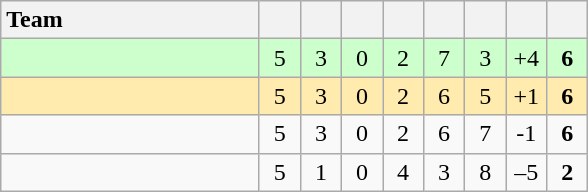<table class="wikitable" style="text-align: center;">
<tr>
<th width=165 style="text-align:left;">Team</th>
<th width=20></th>
<th width=20></th>
<th width=20></th>
<th width=20></th>
<th width=20></th>
<th width=20></th>
<th width=20></th>
<th width=20></th>
</tr>
<tr style="background:#ccffcc;">
<td style="text-align:left;"></td>
<td>5</td>
<td>3</td>
<td>0</td>
<td>2</td>
<td>7</td>
<td>3</td>
<td>+4</td>
<td><strong>6</strong></td>
</tr>
<tr style="background:#ffebad;">
<td style="text-align:left;"></td>
<td>5</td>
<td>3</td>
<td>0</td>
<td>2</td>
<td>6</td>
<td>5</td>
<td>+1</td>
<td><strong>6</strong></td>
</tr>
<tr>
<td style="text-align:left;"></td>
<td>5</td>
<td>3</td>
<td>0</td>
<td>2</td>
<td>6</td>
<td>7</td>
<td>-1</td>
<td><strong>6</strong></td>
</tr>
<tr>
<td style="text-align:left;"></td>
<td>5</td>
<td>1</td>
<td>0</td>
<td>4</td>
<td>3</td>
<td>8</td>
<td>–5</td>
<td><strong>2</strong></td>
</tr>
</table>
